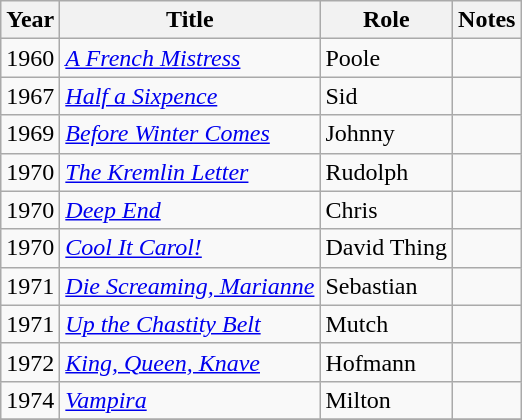<table class="wikitable sortable">
<tr>
<th>Year</th>
<th>Title</th>
<th>Role</th>
<th class="unsortable">Notes</th>
</tr>
<tr>
<td>1960</td>
<td><em><a href='#'>A French Mistress</a></em></td>
<td>Poole</td>
<td></td>
</tr>
<tr>
<td>1967</td>
<td><em><a href='#'>Half a Sixpence</a></em></td>
<td>Sid</td>
<td></td>
</tr>
<tr>
<td>1969</td>
<td><em><a href='#'>Before Winter Comes</a></em></td>
<td>Johnny</td>
<td></td>
</tr>
<tr>
<td>1970</td>
<td><em><a href='#'>The Kremlin Letter</a></em></td>
<td>Rudolph</td>
<td></td>
</tr>
<tr>
<td>1970</td>
<td><em><a href='#'>Deep End</a></em></td>
<td>Chris</td>
<td></td>
</tr>
<tr>
<td>1970</td>
<td><em><a href='#'>Cool It Carol!</a></em></td>
<td>David Thing</td>
<td></td>
</tr>
<tr>
<td>1971</td>
<td><em><a href='#'>Die Screaming, Marianne</a></em></td>
<td>Sebastian</td>
<td></td>
</tr>
<tr>
<td>1971</td>
<td><em><a href='#'>Up the Chastity Belt</a></em></td>
<td>Mutch</td>
<td></td>
</tr>
<tr>
<td>1972</td>
<td><em><a href='#'>King, Queen, Knave</a></em></td>
<td>Hofmann</td>
<td></td>
</tr>
<tr>
<td>1974</td>
<td><em><a href='#'>Vampira</a></em></td>
<td>Milton</td>
<td></td>
</tr>
<tr>
</tr>
</table>
